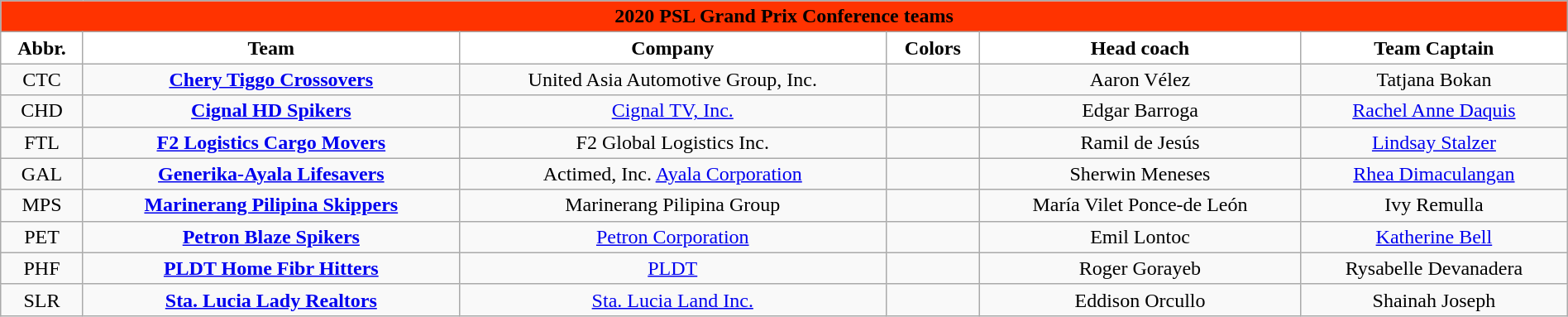<table class="wikitable" style="width:100%; text-align:left">
<tr>
<th style=background:#ff3300 colspan=7><span>2020 PSL Grand Prix Conference teams</span></th>
</tr>
<tr>
<th style="background:white">Abbr.</th>
<th style="background:white">Team</th>
<th style="background:white">Company</th>
<th style="background:white">Colors</th>
<th style="background:white">Head coach</th>
<th style="background:white">Team Captain</th>
</tr>
<tr>
<td align=center>CTC</td>
<td align=center><strong><a href='#'>Chery Tiggo Crossovers</a></strong></td>
<td align=center>United Asia Automotive Group, Inc.</td>
<td align=center>  </td>
<td align=center>Aaron Vélez</td>
<td align=center>Tatjana Bokan</td>
</tr>
<tr>
<td align=center>CHD</td>
<td align=center><strong><a href='#'>Cignal HD Spikers</a></strong></td>
<td align=center><a href='#'>Cignal TV, Inc.</a></td>
<td align=center> </td>
<td align=center>Edgar Barroga</td>
<td align=center><a href='#'>Rachel Anne Daquis</a></td>
</tr>
<tr>
<td align=center>FTL</td>
<td align=center><strong><a href='#'>F2 Logistics Cargo Movers</a></strong></td>
<td align=center>F2 Global Logistics Inc.</td>
<td align=center>  </td>
<td align=center>Ramil de Jesús</td>
<td align=center><a href='#'>Lindsay Stalzer</a></td>
</tr>
<tr>
<td align=center>GAL</td>
<td align=center><strong><a href='#'>Generika-Ayala Lifesavers</a></strong></td>
<td align=center>Actimed, Inc. <a href='#'>Ayala Corporation</a></td>
<td align=center>  </td>
<td align=center>Sherwin Meneses</td>
<td align=center><a href='#'>Rhea Dimaculangan</a></td>
</tr>
<tr>
<td align=center>MPS</td>
<td align=center><strong><a href='#'>Marinerang Pilipina Skippers</a></strong></td>
<td align=center>Marinerang Pilipina Group</td>
<td align=center>  </td>
<td align=center>María Vilet Ponce-de León</td>
<td align=center>Ivy Remulla</td>
</tr>
<tr>
<td align=center>PET</td>
<td align=center><strong><a href='#'>Petron Blaze Spikers</a></strong></td>
<td align=center><a href='#'>Petron Corporation</a></td>
<td align=center>  </td>
<td align=center>Emil Lontoc</td>
<td align=center><a href='#'>Katherine Bell</a></td>
</tr>
<tr>
<td align=center>PHF</td>
<td align=center><strong><a href='#'>PLDT Home Fibr Hitters</a></strong></td>
<td align=center><a href='#'>PLDT</a></td>
<td align=center>  </td>
<td align=center>Roger Gorayeb</td>
<td align=center>Rysabelle Devanadera</td>
</tr>
<tr>
<td align=center>SLR</td>
<td align=center><strong><a href='#'>Sta. Lucia Lady Realtors</a></strong></td>
<td align=center><a href='#'>Sta. Lucia Land Inc.</a></td>
<td align=center>  </td>
<td align=center>Eddison Orcullo</td>
<td align=center>Shainah Joseph</td>
</tr>
</table>
